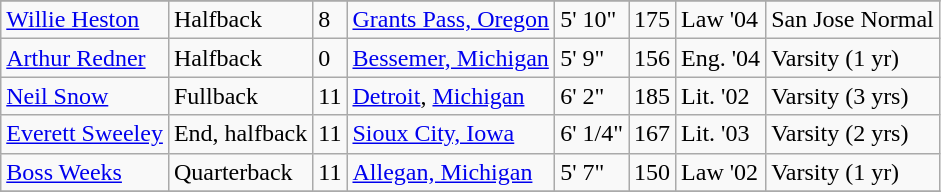<table class="wikitable">
<tr>
</tr>
<tr>
<td><a href='#'>Willie Heston</a></td>
<td>Halfback</td>
<td>8</td>
<td><a href='#'>Grants Pass, Oregon</a></td>
<td>5' 10"</td>
<td>175</td>
<td>Law '04</td>
<td>San Jose Normal</td>
</tr>
<tr>
<td><a href='#'>Arthur Redner</a></td>
<td>Halfback</td>
<td>0</td>
<td><a href='#'>Bessemer, Michigan</a></td>
<td>5' 9"</td>
<td>156</td>
<td>Eng. '04</td>
<td>Varsity (1 yr)</td>
</tr>
<tr>
<td><a href='#'>Neil Snow</a></td>
<td>Fullback</td>
<td>11</td>
<td><a href='#'>Detroit</a>, <a href='#'>Michigan</a></td>
<td>6' 2"</td>
<td>185</td>
<td>Lit. '02</td>
<td>Varsity (3 yrs)</td>
</tr>
<tr>
<td><a href='#'>Everett Sweeley</a></td>
<td>End, halfback</td>
<td>11</td>
<td><a href='#'>Sioux City, Iowa</a></td>
<td>6' 1/4"</td>
<td>167</td>
<td>Lit. '03</td>
<td>Varsity (2 yrs)</td>
</tr>
<tr>
<td><a href='#'>Boss Weeks</a></td>
<td>Quarterback</td>
<td>11</td>
<td><a href='#'>Allegan, Michigan</a></td>
<td>5' 7"</td>
<td>150</td>
<td>Law '02</td>
<td>Varsity (1 yr)</td>
</tr>
<tr>
</tr>
</table>
